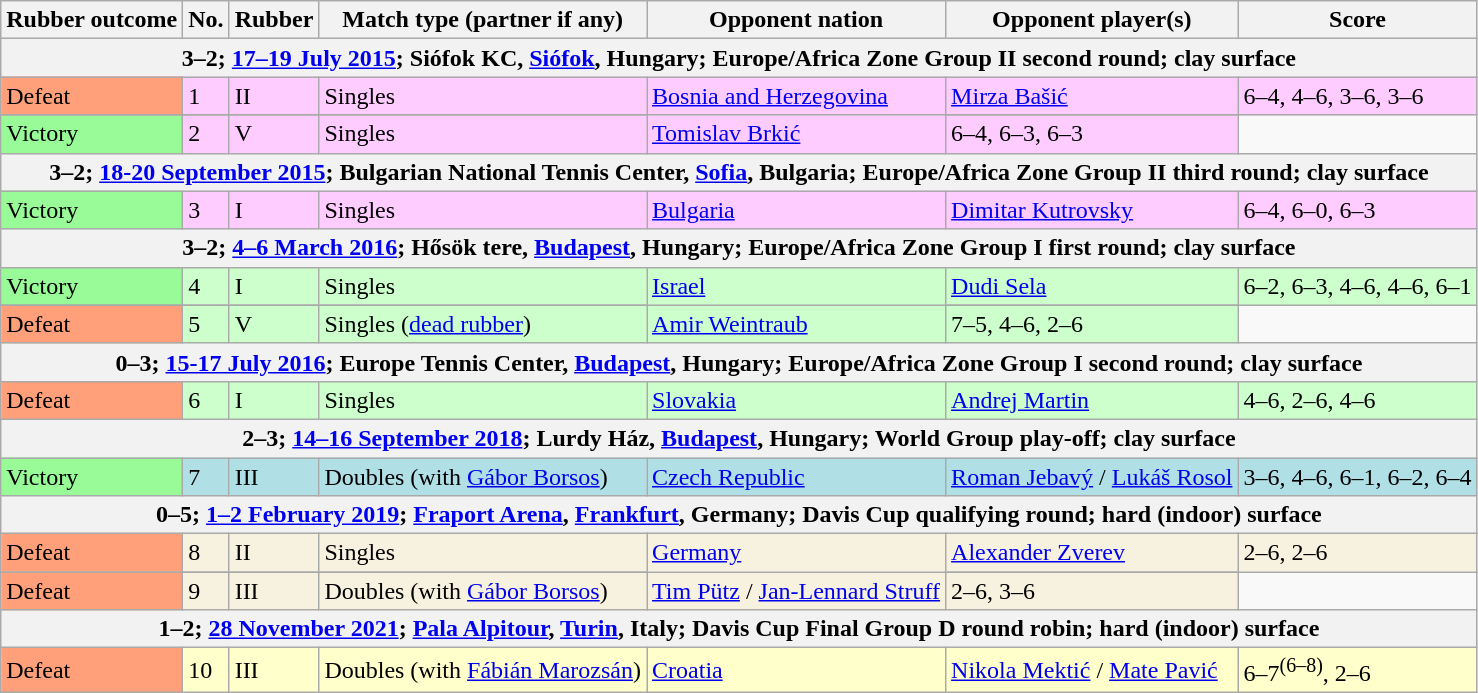<table class=wikitable>
<tr>
<th>Rubber outcome</th>
<th>No.</th>
<th>Rubber</th>
<th>Match type (partner if any)</th>
<th>Opponent nation</th>
<th>Opponent player(s)</th>
<th>Score</th>
</tr>
<tr>
<th colspan=7>3–2; <a href='#'>17–19 July 2015</a>; Siófok KC, <a href='#'>Siófok</a>, Hungary; Europe/Africa Zone Group II second round; clay surface</th>
</tr>
<tr bgcolor=#FFCCFF>
<td bgcolor=FFA07A>Defeat</td>
<td>1</td>
<td>II</td>
<td>Singles</td>
<td rowspan=2> <a href='#'>Bosnia and Herzegovina</a></td>
<td><a href='#'>Mirza Bašić</a></td>
<td>6–4, 4–6, 3–6, 3–6</td>
</tr>
<tr>
</tr>
<tr bgcolor=#FFCCFF>
<td bgcolor=98FB98>Victory</td>
<td>2</td>
<td>V</td>
<td>Singles</td>
<td><a href='#'>Tomislav Brkić</a></td>
<td>6–4, 6–3, 6–3</td>
</tr>
<tr>
<th colspan=7>3–2; <a href='#'>18-20 September 2015</a>; Bulgarian National Tennis Center, <a href='#'>Sofia</a>, Bulgaria; Europe/Africa Zone Group II third round; clay surface</th>
</tr>
<tr bgcolor=#FFCCFF>
<td bgcolor=98FB98>Victory</td>
<td>3</td>
<td>I</td>
<td>Singles</td>
<td> <a href='#'>Bulgaria</a></td>
<td><a href='#'>Dimitar Kutrovsky</a></td>
<td>6–4, 6–0, 6–3</td>
</tr>
<tr>
<th colspan=7>3–2; <a href='#'>4–6 March 2016</a>; Hősök tere, <a href='#'>Budapest</a>, Hungary; Europe/Africa Zone Group I first round; clay surface</th>
</tr>
<tr bgcolor=#CCFFCC>
<td bgcolor=98FB98>Victory</td>
<td>4</td>
<td>I</td>
<td>Singles</td>
<td rowspan=2> <a href='#'>Israel</a></td>
<td><a href='#'>Dudi Sela</a></td>
<td>6–2, 6–3, 4–6, 4–6, 6–1</td>
</tr>
<tr>
</tr>
<tr bgcolor=#CCFFCC>
<td bgcolor=FFA07A>Defeat</td>
<td>5</td>
<td>V</td>
<td>Singles (<a href='#'>dead rubber</a>)</td>
<td><a href='#'>Amir Weintraub</a></td>
<td>7–5, 4–6, 2–6</td>
</tr>
<tr>
<th colspan=7>0–3; <a href='#'>15-17 July 2016</a>; Europe Tennis Center, <a href='#'>Budapest</a>, Hungary; Europe/Africa Zone Group I second round; clay surface</th>
</tr>
<tr bgcolor=#CCFFCC>
<td bgcolor=FFA07A>Defeat</td>
<td>6</td>
<td>I</td>
<td>Singles</td>
<td> <a href='#'>Slovakia</a></td>
<td><a href='#'>Andrej Martin</a></td>
<td>4–6, 2–6, 4–6</td>
</tr>
<tr>
<th colspan=7>2–3; <a href='#'>14–16 September 2018</a>; Lurdy Ház, <a href='#'>Budapest</a>, Hungary; World Group play-off; clay surface</th>
</tr>
<tr bgcolor=#B0E0E6>
<td bgcolor=98FB98>Victory</td>
<td>7</td>
<td>III</td>
<td>Doubles (with <a href='#'>Gábor Borsos</a>)</td>
<td> <a href='#'>Czech Republic</a></td>
<td><a href='#'>Roman Jebavý</a> / <a href='#'>Lukáš Rosol</a></td>
<td>3–6, 4–6, 6–1, 6–2, 6–4</td>
</tr>
<tr>
<th colspan=7>0–5; <a href='#'>1–2 February 2019</a>; <a href='#'>Fraport Arena</a>, <a href='#'>Frankfurt</a>, Germany; Davis Cup qualifying round; hard (indoor) surface</th>
</tr>
<tr bgcolor="#F7F2E0">
<td bgcolor=FFA07A>Defeat</td>
<td>8</td>
<td>II</td>
<td>Singles</td>
<td rowspan=2> <a href='#'>Germany</a></td>
<td><a href='#'>Alexander Zverev</a></td>
<td>2–6, 2–6</td>
</tr>
<tr>
</tr>
<tr bgcolor="#F7F2E0">
<td bgcolor=FFA07A>Defeat</td>
<td>9</td>
<td>III</td>
<td>Doubles (with <a href='#'>Gábor Borsos</a>)</td>
<td><a href='#'>Tim Pütz</a> / <a href='#'>Jan-Lennard Struff</a></td>
<td>2–6, 3–6</td>
</tr>
<tr>
<th colspan=7>1–2; <a href='#'>28 November 2021</a>; <a href='#'>Pala Alpitour</a>, <a href='#'>Turin</a>, Italy; Davis Cup Final Group D round robin; hard (indoor) surface</th>
</tr>
<tr bgcolor=#FFFFCC>
<td bgcolor=FFA07A>Defeat</td>
<td>10</td>
<td>III</td>
<td>Doubles (with <a href='#'>Fábián Marozsán</a>)</td>
<td> <a href='#'>Croatia</a></td>
<td><a href='#'>Nikola Mektić</a> / <a href='#'>Mate Pavić</a></td>
<td>6–7<sup>(6–8)</sup>, 2–6</td>
</tr>
</table>
